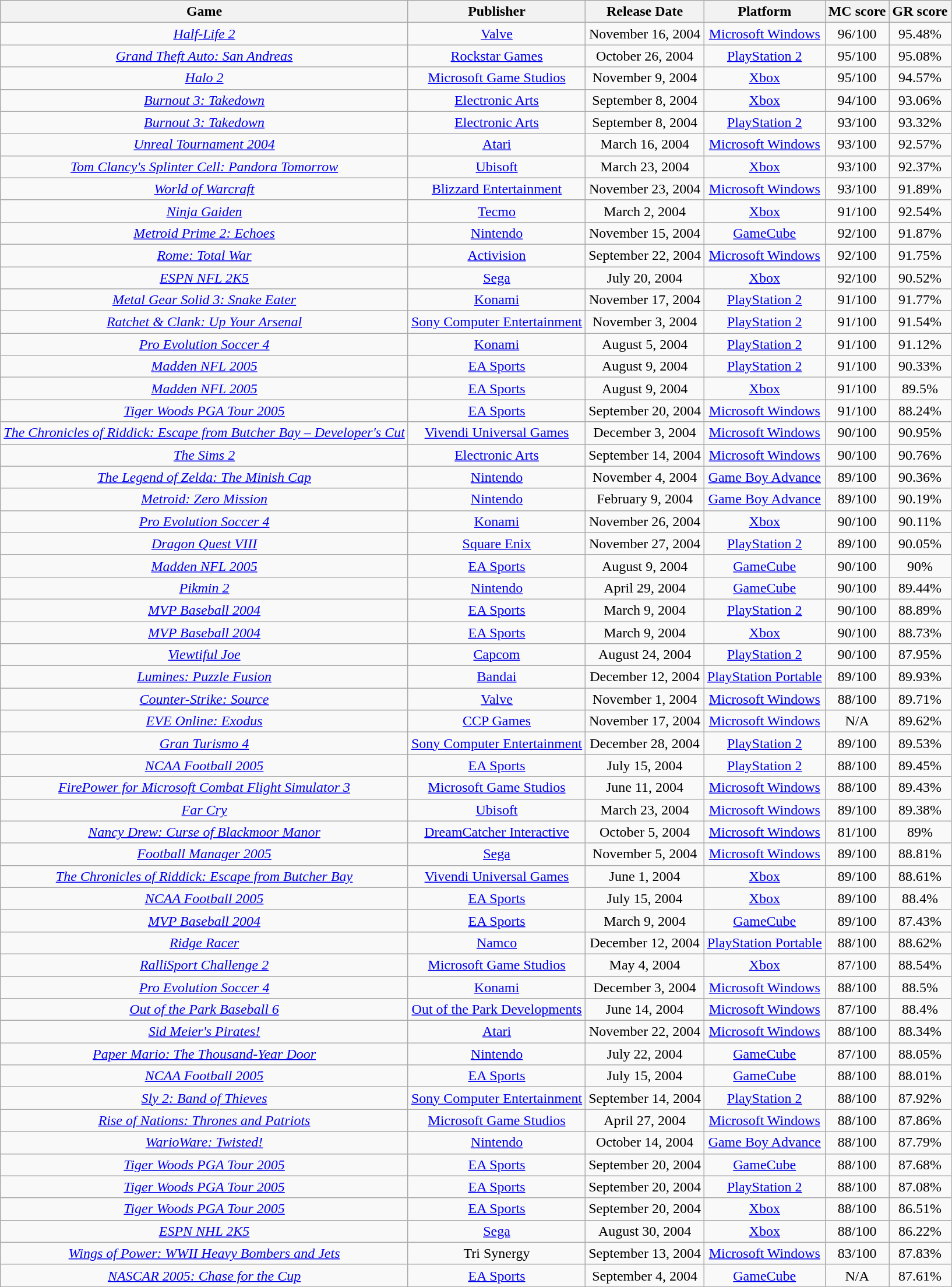<table class="wikitable sortable" style="text-align:center;">
<tr>
<th scope="col">Game</th>
<th scope="col">Publisher</th>
<th scope="col">Release Date</th>
<th scope="col">Platform</th>
<th scope="col">MC score</th>
<th scope="col">GR score</th>
</tr>
<tr>
<td><em><a href='#'>Half-Life 2</a></em></td>
<td><a href='#'>Valve</a></td>
<td>November 16, 2004</td>
<td><a href='#'>Microsoft Windows</a></td>
<td>96/100</td>
<td>95.48%</td>
</tr>
<tr>
<td><em><a href='#'>Grand Theft Auto: San Andreas</a></em></td>
<td><a href='#'>Rockstar Games</a></td>
<td>October 26, 2004</td>
<td><a href='#'>PlayStation 2</a></td>
<td>95/100</td>
<td>95.08%</td>
</tr>
<tr>
<td><em><a href='#'>Halo 2</a></em></td>
<td><a href='#'>Microsoft Game Studios</a></td>
<td>November 9, 2004</td>
<td><a href='#'>Xbox</a></td>
<td>95/100</td>
<td>94.57%</td>
</tr>
<tr>
<td><em><a href='#'>Burnout 3: Takedown</a></em></td>
<td><a href='#'>Electronic Arts</a></td>
<td>September 8, 2004</td>
<td><a href='#'>Xbox</a></td>
<td>94/100</td>
<td>93.06%</td>
</tr>
<tr>
<td><em><a href='#'>Burnout 3: Takedown</a></em></td>
<td><a href='#'>Electronic Arts</a></td>
<td>September 8, 2004</td>
<td><a href='#'>PlayStation 2</a></td>
<td>93/100</td>
<td>93.32%</td>
</tr>
<tr>
<td><em><a href='#'>Unreal Tournament 2004</a></em></td>
<td><a href='#'>Atari</a></td>
<td>March 16, 2004</td>
<td><a href='#'>Microsoft Windows</a></td>
<td>93/100</td>
<td>92.57%</td>
</tr>
<tr>
<td><em><a href='#'>Tom Clancy's Splinter Cell: Pandora Tomorrow</a></em></td>
<td><a href='#'>Ubisoft</a></td>
<td>March 23, 2004</td>
<td><a href='#'>Xbox</a></td>
<td>93/100</td>
<td>92.37%</td>
</tr>
<tr>
<td><em><a href='#'>World of Warcraft</a></em></td>
<td><a href='#'>Blizzard Entertainment</a></td>
<td>November 23, 2004</td>
<td><a href='#'>Microsoft Windows</a></td>
<td>93/100</td>
<td>91.89%</td>
</tr>
<tr>
<td><em><a href='#'>Ninja Gaiden</a></em></td>
<td><a href='#'>Tecmo</a></td>
<td>March 2, 2004</td>
<td><a href='#'>Xbox</a></td>
<td>91/100</td>
<td>92.54%</td>
</tr>
<tr>
<td><em><a href='#'>Metroid Prime 2: Echoes</a></em></td>
<td><a href='#'>Nintendo</a></td>
<td>November 15, 2004</td>
<td><a href='#'>GameCube</a></td>
<td>92/100</td>
<td>91.87%</td>
</tr>
<tr>
<td><em><a href='#'>Rome: Total War</a></em></td>
<td><a href='#'>Activision</a></td>
<td>September 22, 2004</td>
<td><a href='#'>Microsoft Windows</a></td>
<td>92/100</td>
<td>91.75%</td>
</tr>
<tr>
<td><em><a href='#'>ESPN NFL 2K5</a></em></td>
<td><a href='#'>Sega</a></td>
<td>July 20, 2004</td>
<td><a href='#'>Xbox</a></td>
<td>92/100</td>
<td>90.52%</td>
</tr>
<tr>
<td><em><a href='#'>Metal Gear Solid 3: Snake Eater</a></em></td>
<td><a href='#'>Konami</a></td>
<td>November 17, 2004</td>
<td><a href='#'>PlayStation 2</a></td>
<td>91/100</td>
<td>91.77%</td>
</tr>
<tr>
<td><em><a href='#'>Ratchet & Clank: Up Your Arsenal</a></em></td>
<td><a href='#'>Sony Computer Entertainment</a></td>
<td>November 3, 2004</td>
<td><a href='#'>PlayStation 2</a></td>
<td>91/100</td>
<td>91.54%</td>
</tr>
<tr>
<td><em><a href='#'>Pro Evolution Soccer 4</a></em></td>
<td><a href='#'>Konami</a></td>
<td>August 5, 2004</td>
<td><a href='#'>PlayStation 2</a></td>
<td>91/100</td>
<td>91.12%</td>
</tr>
<tr>
<td><em><a href='#'>Madden NFL 2005</a></em></td>
<td><a href='#'>EA Sports</a></td>
<td>August 9, 2004</td>
<td><a href='#'>PlayStation 2</a></td>
<td>91/100</td>
<td>90.33%</td>
</tr>
<tr>
<td><em><a href='#'>Madden NFL 2005</a></em></td>
<td><a href='#'>EA Sports</a></td>
<td>August 9, 2004</td>
<td><a href='#'>Xbox</a></td>
<td>91/100</td>
<td>89.5%</td>
</tr>
<tr>
<td><em><a href='#'>Tiger Woods PGA Tour 2005</a></em></td>
<td><a href='#'>EA Sports</a></td>
<td>September 20, 2004</td>
<td><a href='#'>Microsoft Windows</a></td>
<td>91/100</td>
<td>88.24%</td>
</tr>
<tr>
<td><em><a href='#'>The Chronicles of Riddick: Escape from Butcher Bay – Developer's Cut</a></em></td>
<td><a href='#'>Vivendi Universal Games</a></td>
<td>December 3, 2004</td>
<td><a href='#'>Microsoft Windows</a></td>
<td>90/100</td>
<td>90.95%</td>
</tr>
<tr>
<td><em><a href='#'>The Sims 2</a></em></td>
<td><a href='#'>Electronic Arts</a></td>
<td>September 14, 2004</td>
<td><a href='#'>Microsoft Windows</a></td>
<td>90/100</td>
<td>90.76%</td>
</tr>
<tr>
<td><em><a href='#'>The Legend of Zelda: The Minish Cap</a></em></td>
<td><a href='#'>Nintendo</a></td>
<td>November 4, 2004</td>
<td><a href='#'>Game Boy Advance</a></td>
<td>89/100</td>
<td>90.36%</td>
</tr>
<tr>
<td><em><a href='#'>Metroid: Zero Mission</a></em></td>
<td><a href='#'>Nintendo</a></td>
<td>February 9, 2004</td>
<td><a href='#'>Game Boy Advance</a></td>
<td>89/100</td>
<td>90.19%</td>
</tr>
<tr>
<td><em><a href='#'>Pro Evolution Soccer 4</a></em></td>
<td><a href='#'>Konami</a></td>
<td>November 26, 2004</td>
<td><a href='#'>Xbox</a></td>
<td>90/100</td>
<td>90.11%</td>
</tr>
<tr>
<td><em><a href='#'>Dragon Quest VIII</a></em></td>
<td><a href='#'>Square Enix</a></td>
<td>November 27, 2004</td>
<td><a href='#'>PlayStation 2</a></td>
<td>89/100</td>
<td>90.05%</td>
</tr>
<tr>
<td><em><a href='#'>Madden NFL 2005</a></em></td>
<td><a href='#'>EA Sports</a></td>
<td>August 9, 2004</td>
<td><a href='#'>GameCube</a></td>
<td>90/100</td>
<td>90%</td>
</tr>
<tr>
<td><em><a href='#'>Pikmin 2</a></em></td>
<td><a href='#'>Nintendo</a></td>
<td>April 29, 2004</td>
<td><a href='#'>GameCube</a></td>
<td>90/100</td>
<td>89.44%</td>
</tr>
<tr>
<td><em><a href='#'>MVP Baseball 2004</a></em></td>
<td><a href='#'>EA Sports</a></td>
<td>March 9, 2004</td>
<td><a href='#'>PlayStation 2</a></td>
<td>90/100</td>
<td>88.89%</td>
</tr>
<tr>
<td><em><a href='#'>MVP Baseball 2004</a></em></td>
<td><a href='#'>EA Sports</a></td>
<td>March 9, 2004</td>
<td><a href='#'>Xbox</a></td>
<td>90/100</td>
<td>88.73%</td>
</tr>
<tr>
<td><em><a href='#'>Viewtiful Joe</a></em></td>
<td><a href='#'>Capcom</a></td>
<td>August 24, 2004</td>
<td><a href='#'>PlayStation 2</a></td>
<td>90/100</td>
<td>87.95%</td>
</tr>
<tr>
<td><em><a href='#'>Lumines: Puzzle Fusion</a></em></td>
<td><a href='#'>Bandai</a></td>
<td>December 12, 2004</td>
<td><a href='#'>PlayStation Portable</a></td>
<td>89/100</td>
<td>89.93%</td>
</tr>
<tr>
<td><em><a href='#'>Counter-Strike: Source</a></em></td>
<td><a href='#'>Valve</a></td>
<td>November 1, 2004</td>
<td><a href='#'>Microsoft Windows</a></td>
<td>88/100</td>
<td>89.71%</td>
</tr>
<tr>
<td><em><a href='#'>EVE Online: Exodus</a></em></td>
<td><a href='#'>CCP Games</a></td>
<td>November 17, 2004</td>
<td><a href='#'>Microsoft Windows</a></td>
<td>N/A</td>
<td>89.62%</td>
</tr>
<tr>
<td><em><a href='#'>Gran Turismo 4</a></em></td>
<td><a href='#'>Sony Computer Entertainment</a></td>
<td>December 28, 2004</td>
<td><a href='#'>PlayStation 2</a></td>
<td>89/100</td>
<td>89.53%</td>
</tr>
<tr>
<td><em><a href='#'>NCAA Football 2005</a></em></td>
<td><a href='#'>EA Sports</a></td>
<td>July 15, 2004</td>
<td><a href='#'>PlayStation 2</a></td>
<td>88/100</td>
<td>89.45%</td>
</tr>
<tr>
<td><em><a href='#'>FirePower for Microsoft Combat Flight Simulator 3</a></em></td>
<td><a href='#'>Microsoft Game Studios</a></td>
<td>June 11, 2004</td>
<td><a href='#'>Microsoft Windows</a></td>
<td>88/100</td>
<td>89.43%</td>
</tr>
<tr>
<td><em><a href='#'>Far Cry</a></em></td>
<td><a href='#'>Ubisoft</a></td>
<td>March 23, 2004</td>
<td><a href='#'>Microsoft Windows</a></td>
<td>89/100</td>
<td>89.38%</td>
</tr>
<tr>
<td><em><a href='#'>Nancy Drew: Curse of Blackmoor Manor</a></em></td>
<td><a href='#'>DreamCatcher Interactive</a></td>
<td>October 5, 2004</td>
<td><a href='#'>Microsoft Windows</a></td>
<td>81/100</td>
<td>89%</td>
</tr>
<tr>
<td><em><a href='#'>Football Manager 2005</a></em></td>
<td><a href='#'>Sega</a></td>
<td>November 5, 2004</td>
<td><a href='#'>Microsoft Windows</a></td>
<td>89/100</td>
<td>88.81%</td>
</tr>
<tr>
<td><em><a href='#'>The Chronicles of Riddick: Escape from Butcher Bay</a></em></td>
<td><a href='#'>Vivendi Universal Games</a></td>
<td>June 1, 2004</td>
<td><a href='#'>Xbox</a></td>
<td>89/100</td>
<td>88.61%</td>
</tr>
<tr>
<td><em><a href='#'>NCAA Football 2005</a></em></td>
<td><a href='#'>EA Sports</a></td>
<td>July 15, 2004</td>
<td><a href='#'>Xbox</a></td>
<td>89/100</td>
<td>88.4%</td>
</tr>
<tr>
<td><em><a href='#'>MVP Baseball 2004</a></em></td>
<td><a href='#'>EA Sports</a></td>
<td>March 9, 2004</td>
<td><a href='#'>GameCube</a></td>
<td>89/100</td>
<td>87.43%</td>
</tr>
<tr>
<td><em><a href='#'>Ridge Racer</a></em></td>
<td><a href='#'>Namco</a></td>
<td>December 12, 2004</td>
<td><a href='#'>PlayStation Portable</a></td>
<td>88/100</td>
<td>88.62%</td>
</tr>
<tr>
<td><em><a href='#'>RalliSport Challenge 2</a></em></td>
<td><a href='#'>Microsoft Game Studios</a></td>
<td>May 4, 2004</td>
<td><a href='#'>Xbox</a></td>
<td>87/100</td>
<td>88.54%</td>
</tr>
<tr>
<td><em><a href='#'>Pro Evolution Soccer 4</a></em></td>
<td><a href='#'>Konami</a></td>
<td>December 3, 2004</td>
<td><a href='#'>Microsoft Windows</a></td>
<td>88/100</td>
<td>88.5%</td>
</tr>
<tr>
<td><em><a href='#'>Out of the Park Baseball 6</a></em></td>
<td><a href='#'>Out of the Park Developments</a></td>
<td>June 14, 2004</td>
<td><a href='#'>Microsoft Windows</a></td>
<td>87/100</td>
<td>88.4%</td>
</tr>
<tr>
<td><em><a href='#'>Sid Meier's Pirates!</a></em></td>
<td><a href='#'>Atari</a></td>
<td>November 22, 2004</td>
<td><a href='#'>Microsoft Windows</a></td>
<td>88/100</td>
<td>88.34%</td>
</tr>
<tr>
<td><em><a href='#'>Paper Mario: The Thousand-Year Door</a></em></td>
<td><a href='#'>Nintendo</a></td>
<td>July 22, 2004</td>
<td><a href='#'>GameCube</a></td>
<td>87/100</td>
<td>88.05%</td>
</tr>
<tr>
<td><em><a href='#'>NCAA Football 2005</a></em></td>
<td><a href='#'>EA Sports</a></td>
<td>July 15, 2004</td>
<td><a href='#'>GameCube</a></td>
<td>88/100</td>
<td>88.01%</td>
</tr>
<tr>
<td><em><a href='#'>Sly 2: Band of Thieves</a></em></td>
<td><a href='#'>Sony Computer Entertainment</a></td>
<td>September 14, 2004</td>
<td><a href='#'>PlayStation 2</a></td>
<td>88/100</td>
<td>87.92%</td>
</tr>
<tr>
<td><em><a href='#'>Rise of Nations: Thrones and Patriots</a></em></td>
<td><a href='#'>Microsoft Game Studios</a></td>
<td>April 27, 2004</td>
<td><a href='#'>Microsoft Windows</a></td>
<td>88/100</td>
<td>87.86%</td>
</tr>
<tr>
<td><em><a href='#'>WarioWare: Twisted!</a></em></td>
<td><a href='#'>Nintendo</a></td>
<td>October 14, 2004</td>
<td><a href='#'>Game Boy Advance</a></td>
<td>88/100</td>
<td>87.79%</td>
</tr>
<tr>
<td><em><a href='#'>Tiger Woods PGA Tour 2005</a></em></td>
<td><a href='#'>EA Sports</a></td>
<td>September 20, 2004</td>
<td><a href='#'>GameCube</a></td>
<td>88/100</td>
<td>87.68%</td>
</tr>
<tr>
<td><em><a href='#'>Tiger Woods PGA Tour 2005</a></em></td>
<td><a href='#'>EA Sports</a></td>
<td>September 20, 2004</td>
<td><a href='#'>PlayStation 2</a></td>
<td>88/100</td>
<td>87.08%</td>
</tr>
<tr>
<td><em><a href='#'>Tiger Woods PGA Tour 2005</a></em></td>
<td><a href='#'>EA Sports</a></td>
<td>September 20, 2004</td>
<td><a href='#'>Xbox</a></td>
<td>88/100</td>
<td>86.51%</td>
</tr>
<tr>
<td><em><a href='#'>ESPN NHL 2K5</a></em></td>
<td><a href='#'>Sega</a></td>
<td>August 30, 2004</td>
<td><a href='#'>Xbox</a></td>
<td>88/100</td>
<td>86.22%</td>
</tr>
<tr>
<td><em><a href='#'>Wings of Power: WWII Heavy Bombers and Jets</a></em></td>
<td>Tri Synergy</td>
<td>September 13, 2004</td>
<td><a href='#'>Microsoft Windows</a></td>
<td>83/100</td>
<td>87.83%</td>
</tr>
<tr>
<td><em><a href='#'>NASCAR 2005: Chase for the Cup</a></em></td>
<td><a href='#'>EA Sports</a></td>
<td>September 4, 2004</td>
<td><a href='#'>GameCube</a></td>
<td>N/A</td>
<td>87.61%</td>
</tr>
</table>
